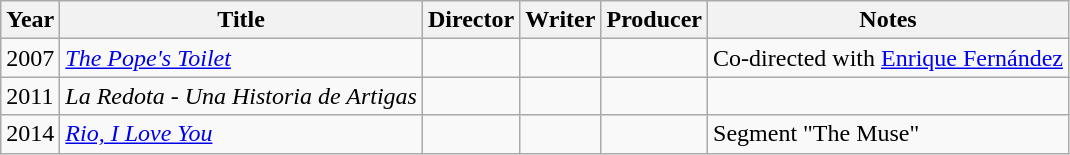<table class="wikitable">
<tr>
<th>Year</th>
<th>Title</th>
<th>Director</th>
<th>Writer</th>
<th>Producer</th>
<th>Notes</th>
</tr>
<tr>
<td>2007</td>
<td><em><a href='#'>The Pope's Toilet</a></em></td>
<td></td>
<td></td>
<td></td>
<td>Co-directed with <a href='#'>Enrique Fernández</a></td>
</tr>
<tr>
<td>2011</td>
<td><em>La Redota - Una Historia de Artigas</em></td>
<td></td>
<td></td>
<td></td>
<td></td>
</tr>
<tr>
<td>2014</td>
<td><em><a href='#'>Rio, I Love You</a></em></td>
<td></td>
<td></td>
<td></td>
<td>Segment "The Muse"</td>
</tr>
</table>
